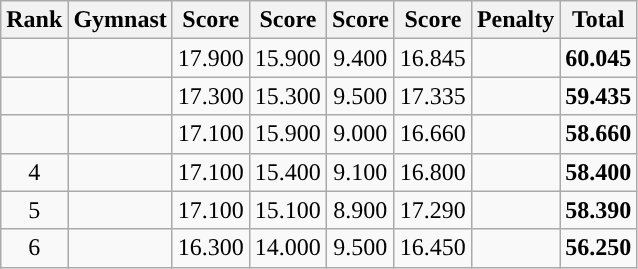<table class="wikitable sortable" style="text-align:center">
<tr>
<th>Rank</th>
<th>Gymnast</th>
<th> Score</th>
<th> Score</th>
<th> Score</th>
<th> Score</th>
<th>Penalty</th>
<th>Total</th>
</tr>
<tr>
<td></td>
<td align=left></td>
<td>17.900</td>
<td>15.900</td>
<td>9.400</td>
<td>16.845</td>
<td></td>
<td><strong>60.045</strong></td>
</tr>
<tr>
<td></td>
<td align=left></td>
<td>17.300</td>
<td>15.300</td>
<td>9.500</td>
<td>17.335</td>
<td></td>
<td><strong>59.435</strong></td>
</tr>
<tr>
<td></td>
<td align=left></td>
<td>17.100</td>
<td>15.900</td>
<td>9.000</td>
<td>16.660</td>
<td></td>
<td><strong>58.660</strong></td>
</tr>
<tr>
<td>4</td>
<td align=left></td>
<td>17.100</td>
<td>15.400</td>
<td>9.100</td>
<td>16.800</td>
<td></td>
<td><strong>58.400</strong></td>
</tr>
<tr>
<td>5</td>
<td align=left></td>
<td>17.100</td>
<td>15.100</td>
<td>8.900</td>
<td>17.290</td>
<td></td>
<td><strong>58.390</strong></td>
</tr>
<tr>
<td>6</td>
<td align=left></td>
<td>16.300</td>
<td>14.000</td>
<td>9.500</td>
<td>16.450</td>
<td></td>
<td><strong>56.250</strong></td>
</tr>
</table>
